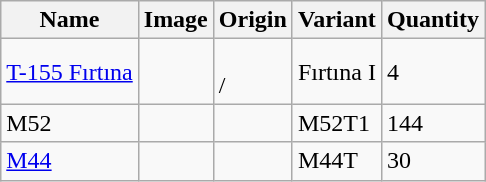<table class="wikitable">
<tr>
<th>Name</th>
<th>Image</th>
<th>Origin</th>
<th>Variant</th>
<th>Quantity</th>
</tr>
<tr>
<td><a href='#'>T-155 Fırtına</a></td>
<td></td>
<td><br>/ </td>
<td>Fırtına I</td>
<td>4</td>
</tr>
<tr>
<td>M52</td>
<td></td>
<td></td>
<td>M52T1</td>
<td>144</td>
</tr>
<tr>
<td><a href='#'>M44</a></td>
<td></td>
<td></td>
<td>M44T</td>
<td>30</td>
</tr>
</table>
